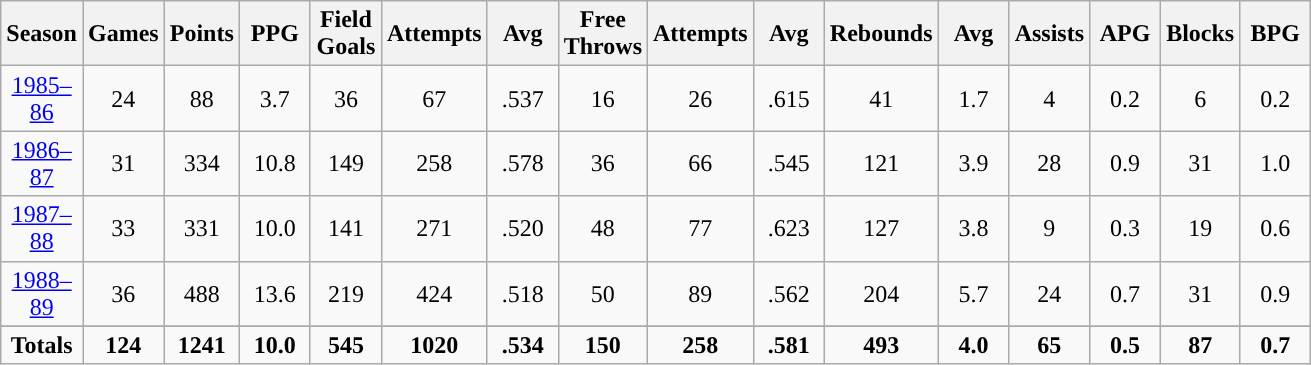<table class="wikitable sortable" style="text-align:center">
<tr>
<th width=40px>Season</th>
<th width=40px>Games</th>
<th width=40px>Points</th>
<th width=40px>PPG</th>
<th width=40px>Field Goals</th>
<th width=40px>Attempts</th>
<th width=40px>Avg</th>
<th width=40px>Free Throws</th>
<th width=40px>Attempts</th>
<th width=40px>Avg</th>
<th width=40px>Rebounds</th>
<th width=40px>Avg</th>
<th width=40px>Assists</th>
<th width=40px>APG</th>
<th width=40px>Blocks</th>
<th width=40px>BPG</th>
</tr>
<tr>
<td><a href='#'>1985–86</a></td>
<td>24</td>
<td>88</td>
<td>3.7</td>
<td>36</td>
<td>67</td>
<td>.537</td>
<td>16</td>
<td>26</td>
<td>.615</td>
<td>41</td>
<td>1.7</td>
<td>4</td>
<td>0.2</td>
<td>6</td>
<td>0.2</td>
</tr>
<tr>
<td><a href='#'>1986–87</a></td>
<td>31</td>
<td>334</td>
<td>10.8</td>
<td>149</td>
<td>258</td>
<td>.578</td>
<td>36</td>
<td>66</td>
<td>.545</td>
<td>121</td>
<td>3.9</td>
<td>28</td>
<td>0.9</td>
<td>31</td>
<td>1.0</td>
</tr>
<tr>
<td><a href='#'>1987–88</a></td>
<td>33</td>
<td>331</td>
<td>10.0</td>
<td>141</td>
<td>271</td>
<td>.520</td>
<td>48</td>
<td>77</td>
<td>.623</td>
<td>127</td>
<td>3.8</td>
<td>9</td>
<td>0.3</td>
<td>19</td>
<td>0.6</td>
</tr>
<tr>
<td><a href='#'>1988–89</a></td>
<td>36</td>
<td>488</td>
<td>13.6</td>
<td>219</td>
<td>424</td>
<td>.518</td>
<td>50</td>
<td>89</td>
<td>.562</td>
<td>204</td>
<td>5.7</td>
<td>24</td>
<td>0.7</td>
<td>31</td>
<td>0.9</td>
</tr>
<tr>
</tr>
<tr class="sortbottom">
<td><strong>Totals</strong></td>
<td><strong>124</strong></td>
<td><strong>1241</strong></td>
<td><strong>10.0</strong></td>
<td><strong>545</strong></td>
<td><strong>1020</strong></td>
<td><strong>.534</strong></td>
<td><strong>150</strong></td>
<td><strong>258</strong></td>
<td><strong>.581</strong></td>
<td><strong>493</strong></td>
<td><strong>4.0</strong></td>
<td><strong>65</strong></td>
<td><strong>0.5</strong></td>
<td><strong>87</strong></td>
<td><strong>0.7</strong></td>
</tr>
</table>
